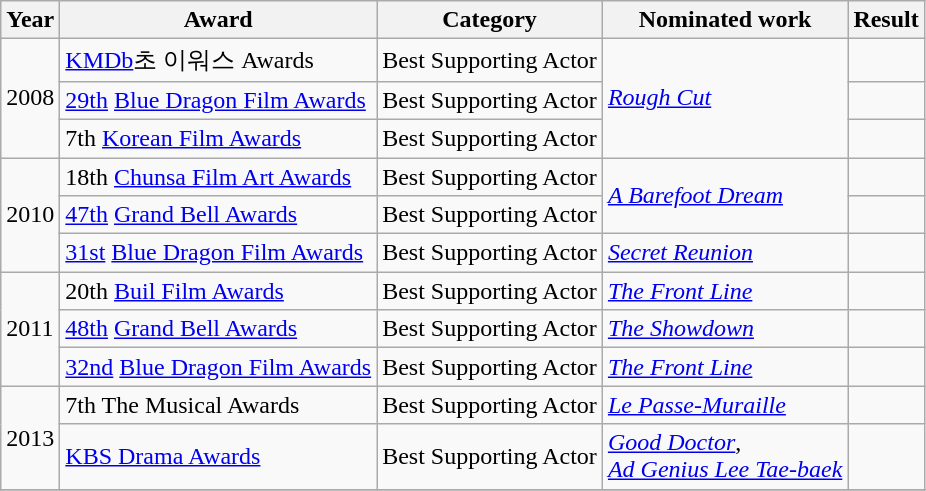<table class="wikitable sortable">
<tr>
<th>Year</th>
<th>Award</th>
<th>Category</th>
<th>Nominated work</th>
<th>Result</th>
</tr>
<tr>
<td rowspan=3>2008</td>
<td><a href='#'>KMDb</a>초 이워스 Awards</td>
<td>Best Supporting Actor</td>
<td rowspan=3><em><a href='#'>Rough Cut</a></em></td>
<td></td>
</tr>
<tr>
<td><a href='#'>29th</a> <a href='#'>Blue Dragon Film Awards</a></td>
<td>Best Supporting Actor</td>
<td></td>
</tr>
<tr>
<td>7th <a href='#'>Korean Film Awards</a></td>
<td>Best Supporting Actor</td>
<td></td>
</tr>
<tr>
<td rowspan=3>2010</td>
<td>18th <a href='#'>Chunsa Film Art Awards</a></td>
<td>Best Supporting Actor</td>
<td rowspan=2><em><a href='#'>A Barefoot Dream</a></em></td>
<td></td>
</tr>
<tr>
<td><a href='#'>47th</a> <a href='#'>Grand Bell Awards</a></td>
<td>Best Supporting Actor</td>
<td></td>
</tr>
<tr>
<td><a href='#'>31st</a> <a href='#'>Blue Dragon Film Awards</a></td>
<td>Best Supporting Actor</td>
<td><em><a href='#'>Secret Reunion</a></em></td>
<td></td>
</tr>
<tr>
<td rowspan=3>2011</td>
<td>20th <a href='#'>Buil Film Awards</a></td>
<td>Best Supporting Actor</td>
<td><em><a href='#'>The Front Line</a></em></td>
<td></td>
</tr>
<tr>
<td><a href='#'>48th</a> <a href='#'>Grand Bell Awards</a></td>
<td>Best Supporting Actor</td>
<td><em><a href='#'>The Showdown</a></em></td>
<td></td>
</tr>
<tr>
<td><a href='#'>32nd</a> <a href='#'>Blue Dragon Film Awards</a></td>
<td>Best Supporting Actor</td>
<td><em><a href='#'>The Front Line</a></em></td>
<td></td>
</tr>
<tr>
<td rowspan=2>2013</td>
<td>7th The Musical Awards</td>
<td>Best Supporting Actor</td>
<td><em><a href='#'>Le Passe-Muraille</a></em></td>
<td></td>
</tr>
<tr>
<td><a href='#'>KBS Drama Awards</a></td>
<td>Best Supporting Actor</td>
<td><em><a href='#'>Good Doctor</a></em>, <br> <em><a href='#'>Ad Genius Lee Tae-baek</a></em></td>
<td></td>
</tr>
<tr>
</tr>
</table>
